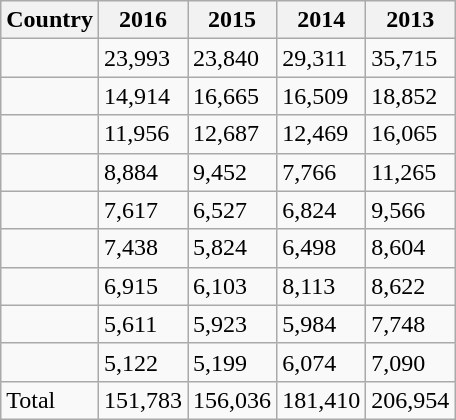<table class="wikitable sortable">
<tr>
<th>Country</th>
<th>2016</th>
<th>2015</th>
<th>2014</th>
<th>2013</th>
</tr>
<tr>
<td></td>
<td>23,993</td>
<td>23,840</td>
<td>29,311</td>
<td>35,715</td>
</tr>
<tr>
<td></td>
<td>14,914</td>
<td>16,665</td>
<td>16,509</td>
<td>18,852</td>
</tr>
<tr>
<td></td>
<td>11,956</td>
<td>12,687</td>
<td>12,469</td>
<td>16,065</td>
</tr>
<tr>
<td></td>
<td>8,884</td>
<td>9,452</td>
<td>7,766</td>
<td>11,265</td>
</tr>
<tr>
<td></td>
<td>7,617</td>
<td>6,527</td>
<td>6,824</td>
<td>9,566</td>
</tr>
<tr>
<td></td>
<td>7,438</td>
<td>5,824</td>
<td>6,498</td>
<td>8,604</td>
</tr>
<tr>
<td></td>
<td>6,915</td>
<td>6,103</td>
<td>8,113</td>
<td>8,622</td>
</tr>
<tr>
<td></td>
<td>5,611</td>
<td>5,923</td>
<td>5,984</td>
<td>7,748</td>
</tr>
<tr>
<td></td>
<td>5,122</td>
<td>5,199</td>
<td>6,074</td>
<td>7,090</td>
</tr>
<tr>
<td>Total</td>
<td>151,783</td>
<td>156,036</td>
<td>181,410</td>
<td>206,954</td>
</tr>
</table>
